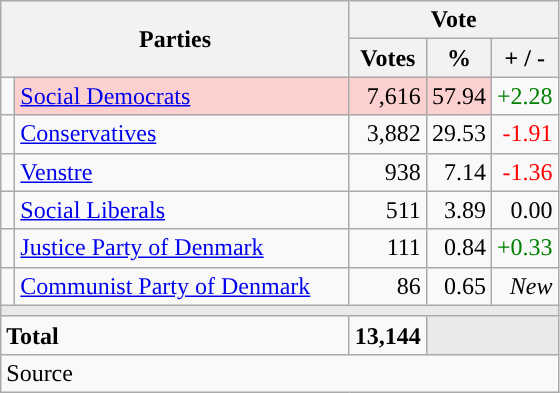<table class="wikitable" style="text-align:right;">
<tr>
<th style="text-align:centre;" rowspan="2" colspan="2" width="225">Parties</th>
<th colspan="3">Vote</th>
</tr>
<tr>
<th width="15">Votes</th>
<th width="15">%</th>
<th width="15">+ / -</th>
</tr>
<tr>
<td width="2" style="color:inherit;background:"></td>
<td bgcolor=#fbd0ce  align="left"><a href='#'>Social Democrats</a></td>
<td bgcolor=#fbd0ce>7,616</td>
<td bgcolor=#fbd0ce>57.94</td>
<td style=color:green;>+2.28</td>
</tr>
<tr>
<td width="2" style="color:inherit;background:"></td>
<td align="left"><a href='#'>Conservatives</a></td>
<td>3,882</td>
<td>29.53</td>
<td style=color:red;>-1.91</td>
</tr>
<tr>
<td width="2" style="color:inherit;background:"></td>
<td align="left"><a href='#'>Venstre</a></td>
<td>938</td>
<td>7.14</td>
<td style=color:red;>-1.36</td>
</tr>
<tr>
<td width="2" style="color:inherit;background:"></td>
<td align="left"><a href='#'>Social Liberals</a></td>
<td>511</td>
<td>3.89</td>
<td>0.00</td>
</tr>
<tr>
<td width="2" style="color:inherit;background:"></td>
<td align="left"><a href='#'>Justice Party of Denmark</a></td>
<td>111</td>
<td>0.84</td>
<td style=color:green;>+0.33</td>
</tr>
<tr>
<td width="2" style="color:inherit;background:"></td>
<td align="left"><a href='#'>Communist Party of Denmark</a></td>
<td>86</td>
<td>0.65</td>
<td><em>New</em></td>
</tr>
<tr>
<td colspan="7" bgcolor="#E9E9E9"></td>
</tr>
<tr>
<td align="left" colspan="2"><strong>Total</strong></td>
<td><strong>13,144</strong></td>
<td bgcolor="#E9E9E9" colspan="2"></td>
</tr>
<tr>
<td align="left" colspan="6">Source</td>
</tr>
</table>
